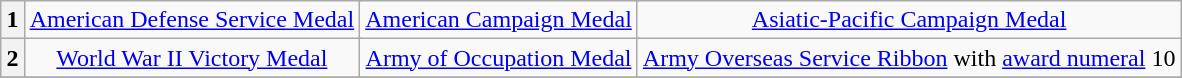<table class="wikitable" style="margin:1em auto; text-align:center;">
<tr>
<th>1</th>
<td colspan="3" style="text-align: center"><a href='#'>American Defense Service Medal</a></td>
<td colspan="3" style="text-align: center"><a href='#'>American Campaign Medal</a></td>
<td colspan="3" style="text-align: center"><a href='#'>Asiatic-Pacific Campaign Medal</a></td>
</tr>
<tr>
<th>2</th>
<td colspan="3" style="text-align: center; vertical-align: top"><a href='#'>World War II Victory Medal</a></td>
<td colspan="3" style="text-align: center; vertical-align: top"><a href='#'>Army of Occupation Medal</a></td>
<td colspan="3" style="text-align: center; vertical-align: top"><a href='#'>Army Overseas Service Ribbon</a> with <a href='#'>award numeral</a> 10</td>
</tr>
<tr>
</tr>
</table>
